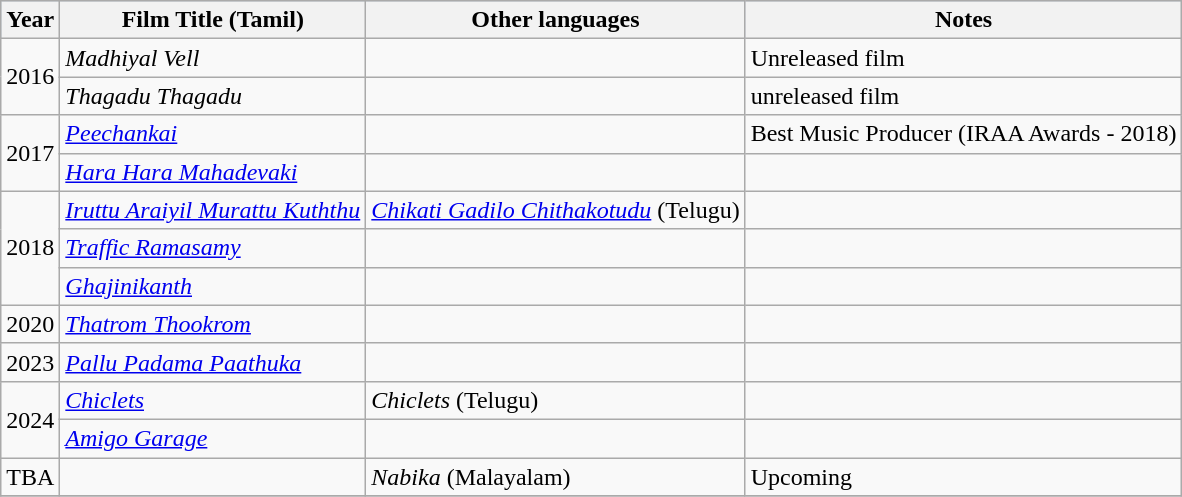<table class="wikitable">
<tr style="text-align:center; background:LightSteelBlue; width:60%;">
<th>Year</th>
<th>Film Title (Tamil)</th>
<th>Other languages</th>
<th>Notes</th>
</tr>
<tr>
<td rowspan=2>2016</td>
<td><em>Madhiyal Vell</em></td>
<td></td>
<td>Unreleased film</td>
</tr>
<tr>
<td><em>Thagadu Thagadu</em></td>
<td></td>
<td>unreleased film</td>
</tr>
<tr>
<td rowspan="2">2017</td>
<td><em><a href='#'>Peechankai</a></em></td>
<td></td>
<td>Best Music Producer (IRAA Awards - 2018)</td>
</tr>
<tr>
<td><em><a href='#'>Hara Hara Mahadevaki</a></em></td>
<td></td>
<td></td>
</tr>
<tr>
<td rowspan="3">2018</td>
<td><em><a href='#'>Iruttu Araiyil Murattu Kuththu</a></em></td>
<td><em><a href='#'>Chikati Gadilo Chithakotudu</a></em> (Telugu)</td>
<td></td>
</tr>
<tr>
<td><em><a href='#'>Traffic Ramasamy</a></em></td>
<td></td>
<td></td>
</tr>
<tr>
<td><em><a href='#'>Ghajinikanth</a></em></td>
<td></td>
<td></td>
</tr>
<tr>
<td>2020</td>
<td><em><a href='#'>Thatrom Thookrom</a></em></td>
<td></td>
<td></td>
</tr>
<tr>
<td>2023</td>
<td><em><a href='#'>Pallu Padama Paathuka</a></em></td>
<td></td>
<td></td>
</tr>
<tr>
<td rowspan="2">2024</td>
<td><em><a href='#'>Chiclets</a></em></td>
<td><em>Chiclets</em> (Telugu)</td>
<td></td>
</tr>
<tr>
<td><em><a href='#'>Amigo Garage</a></em></td>
<td></td>
<td></td>
</tr>
<tr>
<td>TBA</td>
<td></td>
<td><em>Nabika</em> (Malayalam)</td>
<td>Upcoming</td>
</tr>
<tr>
</tr>
</table>
